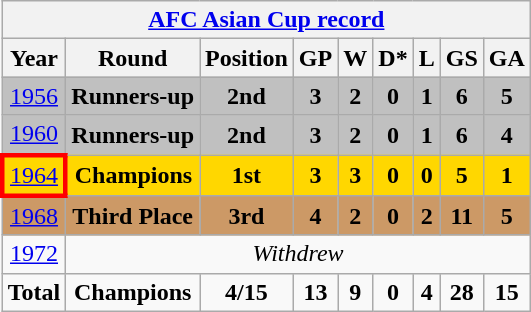<table class="wikitable" style="text-align: center;">
<tr>
<th colspan=9><a href='#'>AFC Asian Cup record</a></th>
</tr>
<tr>
<th>Year</th>
<th>Round</th>
<th>Position</th>
<th>GP</th>
<th>W</th>
<th>D*</th>
<th>L</th>
<th>GS</th>
<th>GA</th>
</tr>
<tr style="background:Silver;">
<td> <a href='#'>1956</a></td>
<td><strong>Runners-up</strong></td>
<td><strong>2nd</strong></td>
<td><strong>3</strong></td>
<td><strong>2</strong></td>
<td><strong>0</strong></td>
<td><strong>1</strong></td>
<td><strong>6</strong></td>
<td><strong>5</strong></td>
</tr>
<tr style="background:Silver;">
<td> <a href='#'>1960</a></td>
<td><strong>Runners-up</strong></td>
<td><strong>2nd</strong></td>
<td><strong>3</strong></td>
<td><strong>2</strong></td>
<td><strong>0</strong></td>
<td><strong>1</strong></td>
<td><strong>6</strong></td>
<td><strong>4</strong></td>
</tr>
<tr style="background:Gold;">
<td style="border: 3px solid red"> <a href='#'>1964</a></td>
<td><strong>Champions</strong></td>
<td><strong>1st</strong></td>
<td><strong>3</strong></td>
<td><strong>3</strong></td>
<td><strong>0</strong></td>
<td><strong>0</strong></td>
<td><strong>5</strong></td>
<td><strong>1</strong></td>
</tr>
<tr style="background:#c96;">
<td> <a href='#'>1968</a></td>
<td><strong>Third Place</strong></td>
<td><strong>3rd</strong></td>
<td><strong>4</strong></td>
<td><strong>2</strong></td>
<td><strong>0</strong></td>
<td><strong>2</strong></td>
<td><strong>11</strong></td>
<td><strong>5</strong></td>
</tr>
<tr>
<td> <a href='#'>1972</a></td>
<td colspan=8><em>Withdrew</em></td>
</tr>
<tr>
<td><strong>Total</strong></td>
<td><strong>Champions</strong></td>
<td><strong>4/15</strong></td>
<td><strong>13</strong></td>
<td><strong>9</strong></td>
<td><strong>0</strong></td>
<td><strong>4</strong></td>
<td><strong>28</strong></td>
<td><strong>15</strong></td>
</tr>
</table>
